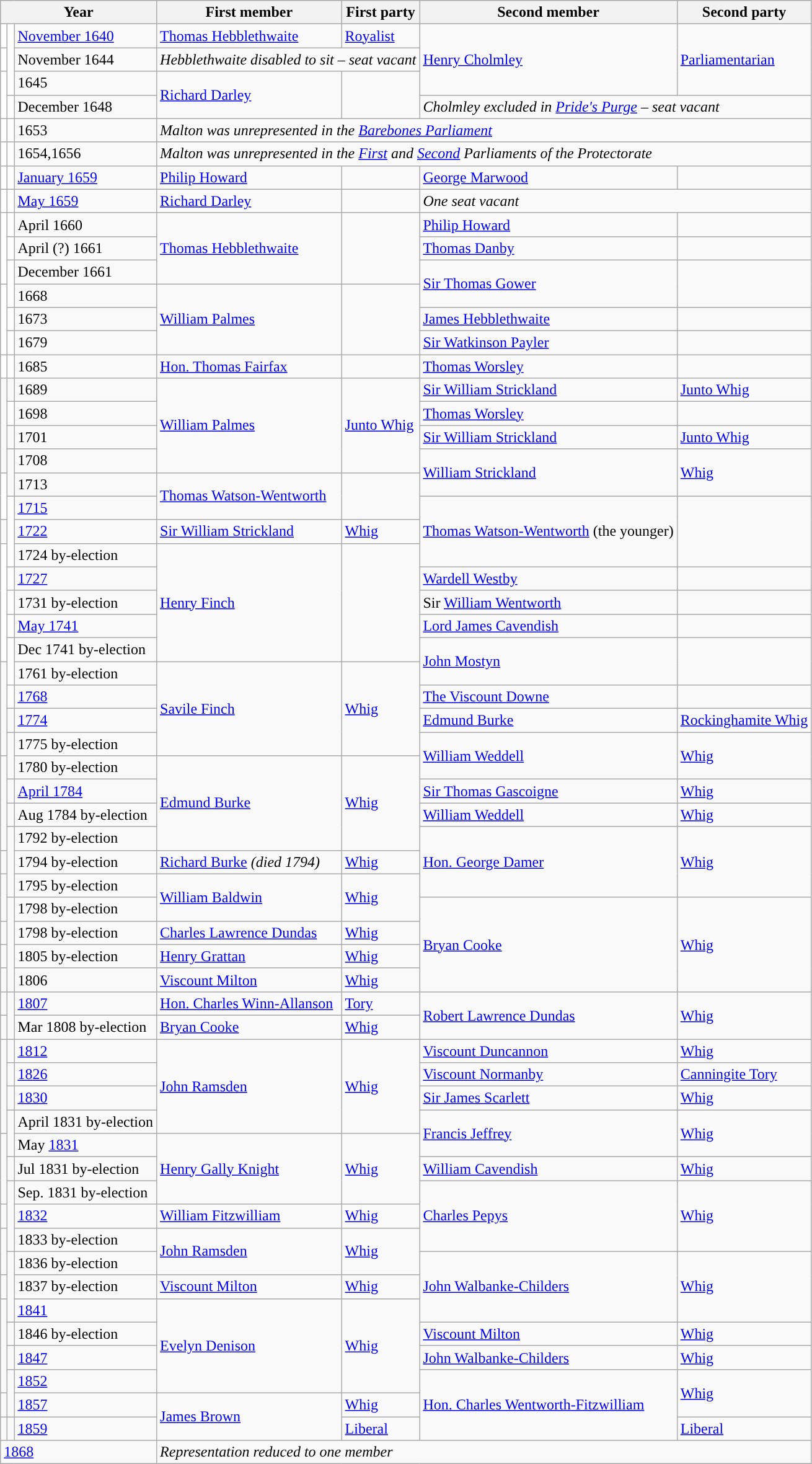<table class="wikitable">
<tr>
<th colspan="3">Year</th>
<th>First member</th>
<th>First party</th>
<th>Second member</th>
<th>Second party</th>
</tr>
<tr>
<td style="color:inherit;background-color: white"></td>
<td rowspan="3" style="color:inherit;background-color: white"></td>
<td><a href='#'>November 1640</a></td>
<td><a href='#'>Thomas Hebblethwaite</a></td>
<td><a href='#'>Royalist</a></td>
<td rowspan="3"><a href='#'>Henry Cholmley</a></td>
<td rowspan="3"><a href='#'>Parliamentarian</a></td>
</tr>
<tr>
<td style="color:inherit;background-color: white"></td>
<td>November 1644</td>
<td colspan="2"><em>Hebblethwaite disabled to sit – seat vacant</em></td>
</tr>
<tr>
<td rowspan="2" style="color:inherit;background-color: white"></td>
<td>1645</td>
<td rowspan="2"><a href='#'>Richard Darley</a></td>
<td rowspan="2"></td>
</tr>
<tr>
<td style="color:inherit;background-color: white"></td>
<td>December 1648</td>
<td colspan="2"><em>Cholmley excluded in <a href='#'>Pride's Purge</a> – seat vacant</em></td>
</tr>
<tr>
<td style="color:inherit;background-color: white"></td>
<td style="color:inherit;background-color: white"></td>
<td>1653</td>
<td colspan="4"><em>Malton was unrepresented in the <a href='#'>Barebones Parliament</a> </em></td>
</tr>
<tr>
<td style="color:inherit;background-color: white"></td>
<td style="color:inherit;background-color: white"></td>
<td>1654,1656</td>
<td colspan="4"><em>Malton was unrepresented in the  <a href='#'>First</a> and <a href='#'>Second</a> Parliaments of the Protectorate</em></td>
</tr>
<tr>
<td style="color:inherit;background-color: white"></td>
<td style="color:inherit;background-color: white"></td>
<td><a href='#'>January 1659</a></td>
<td><a href='#'>Philip Howard</a></td>
<td></td>
<td><a href='#'>George Marwood</a></td>
<td></td>
</tr>
<tr>
<td style="color:inherit;background-color: white"></td>
<td style="color:inherit;background-color: white"></td>
<td><a href='#'>May 1659</a></td>
<td><a href='#'>Richard Darley</a></td>
<td></td>
<td colspan="2"><em>One seat vacant</em></td>
</tr>
<tr>
<td rowspan="3" style="color:inherit;background-color: white"></td>
<td style="color:inherit;background-color: white"></td>
<td>April 1660</td>
<td rowspan="3"><a href='#'>Thomas Hebblethwaite</a></td>
<td rowspan="3"></td>
<td><a href='#'>Philip Howard</a></td>
<td></td>
</tr>
<tr>
<td style="color:inherit;background-color: white"></td>
<td>April (?) 1661</td>
<td><a href='#'>Thomas Danby</a></td>
<td></td>
</tr>
<tr>
<td rowspan="2" style="color:inherit;background-color: white"></td>
<td>December 1661</td>
<td rowspan="2"><a href='#'>Sir Thomas Gower</a></td>
<td rowspan="2"></td>
</tr>
<tr>
<td rowspan="3" style="color:inherit;background-color: white"></td>
<td>1668</td>
<td rowspan="3"><a href='#'>William Palmes</a></td>
<td rowspan="3"></td>
</tr>
<tr>
<td style="color:inherit;background-color: white"></td>
<td>1673</td>
<td><a href='#'>James Hebblethwaite</a></td>
<td></td>
</tr>
<tr>
<td style="color:inherit;background-color: white"></td>
<td>1679</td>
<td><a href='#'>Sir Watkinson Payler</a></td>
<td></td>
</tr>
<tr>
<td style="color:inherit;background-color: white"></td>
<td style="color:inherit;background-color: white"></td>
<td>1685</td>
<td><a href='#'>Hon. Thomas Fairfax</a></td>
<td></td>
<td><a href='#'>Thomas Worsley</a></td>
<td></td>
</tr>
<tr>
<td rowspan="4" style="color:inherit;background-color: "></td>
<td style="color:inherit;background-color: "></td>
<td>1689</td>
<td rowspan="4"><a href='#'>William Palmes</a></td>
<td rowspan="4"><a href='#'>Junto Whig</a></td>
<td><a href='#'>Sir William Strickland</a></td>
<td><a href='#'>Junto Whig</a></td>
</tr>
<tr>
<td style="color:inherit;background-color: white"></td>
<td>1698</td>
<td><a href='#'>Thomas Worsley</a></td>
<td></td>
</tr>
<tr>
<td style="color:inherit;background-color: "></td>
<td>1701</td>
<td><a href='#'>Sir William Strickland</a></td>
<td><a href='#'>Junto Whig</a></td>
</tr>
<tr>
<td rowspan="2" style="color:inherit;background-color: "></td>
<td>1708</td>
<td rowspan="2"><a href='#'>William Strickland</a></td>
<td rowspan="2"><a href='#'>Whig</a></td>
</tr>
<tr>
<td rowspan="2" style="color:inherit;background-color: white"></td>
<td>1713</td>
<td rowspan="2"><a href='#'>Thomas Watson-Wentworth</a></td>
<td rowspan="2"></td>
</tr>
<tr>
<td rowspan="3" style="color:inherit;background-color: white"></td>
<td><a href='#'>1715</a></td>
<td rowspan="3"><a href='#'>Thomas Watson-Wentworth</a> (the younger)</td>
<td rowspan="3"></td>
</tr>
<tr>
<td style="color:inherit;background-color: "></td>
<td><a href='#'>1722</a></td>
<td><a href='#'>Sir William Strickland</a></td>
<td><a href='#'>Whig</a></td>
</tr>
<tr>
<td rowspan="5" style="color:inherit;background-color: white"></td>
<td>1724 by-election</td>
<td rowspan="5"><a href='#'>Henry Finch</a></td>
<td rowspan="5"></td>
</tr>
<tr>
<td style="color:inherit;background-color: white"></td>
<td><a href='#'>1727</a></td>
<td><a href='#'>Wardell Westby</a></td>
<td></td>
</tr>
<tr>
<td style="color:inherit;background-color: white"></td>
<td>1731 by-election</td>
<td>Sir <a href='#'>William Wentworth</a></td>
<td></td>
</tr>
<tr>
<td style="color:inherit;background-color: white"></td>
<td><a href='#'>May 1741</a></td>
<td><a href='#'>Lord James Cavendish</a></td>
<td></td>
</tr>
<tr>
<td rowspan="2" style="color:inherit;background-color: white"></td>
<td>Dec 1741 by-election</td>
<td rowspan="2"><a href='#'>John Mostyn</a></td>
<td rowspan="2"></td>
</tr>
<tr>
<td rowspan="4" style="color:inherit;background-color: "></td>
<td>1761 by-election</td>
<td rowspan="4"><a href='#'>Savile Finch</a></td>
<td rowspan="4"><a href='#'>Whig</a></td>
</tr>
<tr>
<td style="color:inherit;background-color: white"></td>
<td><a href='#'>1768</a></td>
<td><a href='#'>The Viscount Downe</a></td>
<td></td>
</tr>
<tr>
<td style="color:inherit;background-color: "></td>
<td><a href='#'>1774</a></td>
<td><a href='#'>Edmund Burke</a></td>
<td><a href='#'>Rockinghamite Whig</a></td>
</tr>
<tr>
<td rowspan="2" style="color:inherit;background-color: "></td>
<td>1775 by-election</td>
<td rowspan="2"><a href='#'>William Weddell</a></td>
<td rowspan="2"><a href='#'>Whig</a></td>
</tr>
<tr>
<td rowspan="4" style="color:inherit;background-color: "></td>
<td>1780 by-election</td>
<td rowspan="4"><a href='#'>Edmund Burke</a></td>
<td rowspan="4"><a href='#'>Whig</a></td>
</tr>
<tr>
<td style="color:inherit;background-color: "></td>
<td><a href='#'>April 1784</a></td>
<td><a href='#'>Sir Thomas Gascoigne</a></td>
<td><a href='#'>Whig</a></td>
</tr>
<tr>
<td style="color:inherit;background-color: "></td>
<td>Aug 1784 by-election</td>
<td><a href='#'>William Weddell</a></td>
<td><a href='#'>Whig</a></td>
</tr>
<tr>
<td rowspan="3" style="color:inherit;background-color: "></td>
<td>1792 by-election</td>
<td rowspan="3"><a href='#'>Hon. George Damer</a></td>
<td rowspan="3"><a href='#'>Whig</a></td>
</tr>
<tr>
<td style="color:inherit;background-color: "></td>
<td>1794 by-election</td>
<td><a href='#'>Richard Burke</a> <em>(died 1794)</em></td>
<td><a href='#'>Whig</a></td>
</tr>
<tr>
<td rowspan="2" style="color:inherit;background-color: "></td>
<td>1795 by-election</td>
<td rowspan="2"><a href='#'>William Baldwin</a></td>
<td rowspan="2"><a href='#'>Whig</a></td>
</tr>
<tr>
<td rowspan="4" style="color:inherit;background-color: "></td>
<td>1798 by-election</td>
<td rowspan="4"><a href='#'>Bryan Cooke</a></td>
<td rowspan="4"><a href='#'>Whig</a></td>
</tr>
<tr>
<td style="color:inherit;background-color: "></td>
<td>1798 by-election</td>
<td><a href='#'>Charles Lawrence Dundas</a></td>
<td><a href='#'>Whig</a></td>
</tr>
<tr>
<td style="color:inherit;background-color: "></td>
<td>1805 by-election</td>
<td><a href='#'>Henry Grattan</a></td>
<td><a href='#'>Whig</a></td>
</tr>
<tr>
<td style="color:inherit;background-color: "></td>
<td>1806</td>
<td><a href='#'>Viscount Milton</a></td>
<td><a href='#'>Whig</a></td>
</tr>
<tr>
<td style="color:inherit;background-color: "></td>
<td rowspan="2" style="color:inherit;background-color: "></td>
<td><a href='#'>1807</a></td>
<td><a href='#'>Hon. Charles Winn-Allanson</a> </td>
<td><a href='#'>Tory</a></td>
<td rowspan="2"><a href='#'>Robert Lawrence Dundas</a></td>
<td rowspan="2"><a href='#'>Whig</a></td>
</tr>
<tr>
<td style="color:inherit;background-color: "></td>
<td>Mar 1808 by-election</td>
<td><a href='#'>Bryan Cooke</a></td>
<td><a href='#'>Whig</a></td>
</tr>
<tr>
<td rowspan="4" style="color:inherit;background-color: "></td>
<td style="color:inherit;background-color: "></td>
<td><a href='#'>1812</a></td>
<td rowspan="4"><a href='#'>John Ramsden</a></td>
<td rowspan="4"><a href='#'>Whig</a></td>
<td><a href='#'>Viscount Duncannon</a></td>
<td><a href='#'>Whig</a></td>
</tr>
<tr>
<td style="color:inherit;background-color: "></td>
<td><a href='#'>1826</a></td>
<td><a href='#'>Viscount Normanby</a></td>
<td><a href='#'>Canningite Tory</a></td>
</tr>
<tr>
<td style="color:inherit;background-color: "></td>
<td><a href='#'>1830</a></td>
<td><a href='#'>Sir James Scarlett</a></td>
<td><a href='#'>Whig</a></td>
</tr>
<tr>
<td rowspan="2" style="color:inherit;background-color: "></td>
<td>April 1831 by-election</td>
<td rowspan="2"><a href='#'>Francis Jeffrey</a></td>
<td rowspan="2"><a href='#'>Whig</a></td>
</tr>
<tr>
<td rowspan="3" style="color:inherit;background-color: "></td>
<td>May <a href='#'>1831</a></td>
<td rowspan="3"><a href='#'>Henry Gally Knight</a></td>
<td rowspan="3"><a href='#'>Whig</a></td>
</tr>
<tr>
<td style="color:inherit;background-color: "></td>
<td>Jul 1831 by-election</td>
<td><a href='#'>William Cavendish</a></td>
<td><a href='#'>Whig</a></td>
</tr>
<tr>
<td rowspan="3" style="color:inherit;background-color: "></td>
<td>Sep. 1831 by-election</td>
<td rowspan="3"><a href='#'>Charles Pepys</a></td>
<td rowspan="3"><a href='#'>Whig</a></td>
</tr>
<tr>
<td style="color:inherit;background-color: "></td>
<td><a href='#'>1832</a></td>
<td><a href='#'>William Fitzwilliam</a> </td>
<td><a href='#'>Whig</a></td>
</tr>
<tr>
<td rowspan="2" style="color:inherit;background-color: "></td>
<td>1833 by-election</td>
<td rowspan="2"><a href='#'>John Ramsden</a></td>
<td rowspan="2"><a href='#'>Whig</a></td>
</tr>
<tr>
<td rowspan="3" style="color:inherit;background-color: "></td>
<td>1836 by-election</td>
<td rowspan="3"><a href='#'>John Walbanke-Childers</a></td>
<td rowspan="3"><a href='#'>Whig</a></td>
</tr>
<tr>
<td style="color:inherit;background-color: "></td>
<td>1837 by-election</td>
<td><a href='#'>Viscount Milton</a> </td>
<td><a href='#'>Whig</a></td>
</tr>
<tr>
<td rowspan="4" style="color:inherit;background-color: "></td>
<td><a href='#'>1841</a></td>
<td rowspan="4"><a href='#'>Evelyn Denison</a></td>
<td rowspan="4"><a href='#'>Whig</a></td>
</tr>
<tr>
<td style="color:inherit;background-color: "></td>
<td>1846 by-election</td>
<td><a href='#'>Viscount Milton</a></td>
<td><a href='#'>Whig</a></td>
</tr>
<tr>
<td style="color:inherit;background-color: "></td>
<td><a href='#'>1847</a></td>
<td><a href='#'>John Walbanke-Childers</a></td>
<td><a href='#'>Whig</a></td>
</tr>
<tr>
<td rowspan="2" style="color:inherit;background-color: "></td>
<td><a href='#'>1852</a></td>
<td rowspan="3"><a href='#'>Hon. Charles Wentworth-Fitzwilliam</a></td>
<td rowspan="2"><a href='#'>Whig</a></td>
</tr>
<tr>
<td style="color:inherit;background-color: "></td>
<td><a href='#'>1857</a></td>
<td rowspan="2"><a href='#'>James Brown</a></td>
<td><a href='#'>Whig</a></td>
</tr>
<tr>
<td style="color:inherit;background-color: "></td>
<td style="color:inherit;background-color: "></td>
<td><a href='#'>1859</a></td>
<td><a href='#'>Liberal</a></td>
<td><a href='#'>Liberal</a></td>
</tr>
<tr>
<td colspan="3"><a href='#'>1868</a></td>
<td colspan="4"><em>Representation reduced to one member</em></td>
</tr>
</table>
